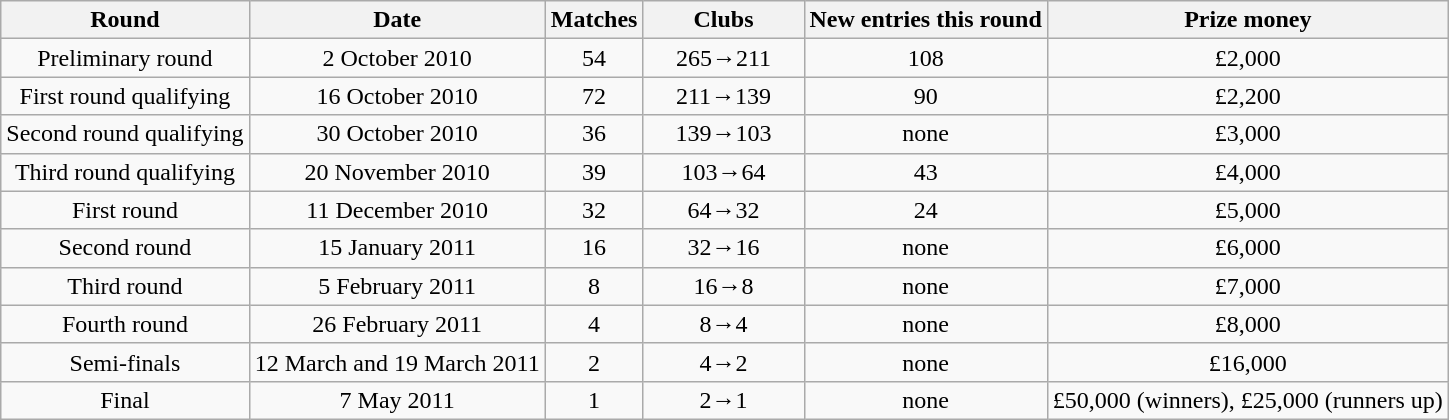<table class="wikitable">
<tr>
<th>Round</th>
<th>Date</th>
<th>Matches</th>
<th width=100>Clubs</th>
<th>New entries this round</th>
<th>Prize money</th>
</tr>
<tr align=center>
<td>Preliminary round</td>
<td>2 October 2010</td>
<td>54</td>
<td>265→211</td>
<td>108</td>
<td>£2,000</td>
</tr>
<tr align=center>
<td>First round qualifying</td>
<td>16 October 2010</td>
<td>72</td>
<td>211→139</td>
<td>90</td>
<td>£2,200</td>
</tr>
<tr align=center>
<td>Second round qualifying</td>
<td>30 October 2010</td>
<td>36</td>
<td>139→103</td>
<td>none</td>
<td>£3,000</td>
</tr>
<tr align=center>
<td>Third round qualifying</td>
<td>20 November 2010</td>
<td>39</td>
<td>103→64</td>
<td>43</td>
<td>£4,000</td>
</tr>
<tr align=center>
<td>First round</td>
<td>11 December 2010</td>
<td>32</td>
<td>64→32</td>
<td>24</td>
<td>£5,000</td>
</tr>
<tr align=center>
<td>Second round</td>
<td>15 January 2011</td>
<td>16</td>
<td>32→16</td>
<td>none</td>
<td>£6,000</td>
</tr>
<tr align=center>
<td>Third round</td>
<td>5 February 2011</td>
<td>8</td>
<td>16→8</td>
<td>none</td>
<td>£7,000</td>
</tr>
<tr align=center>
<td>Fourth round</td>
<td>26 February 2011</td>
<td>4</td>
<td>8→4</td>
<td>none</td>
<td>£8,000</td>
</tr>
<tr align=center>
<td>Semi-finals</td>
<td>12 March and 19 March 2011</td>
<td>2</td>
<td>4→2</td>
<td>none</td>
<td>£16,000</td>
</tr>
<tr align=center>
<td>Final</td>
<td>7 May 2011</td>
<td>1</td>
<td>2→1</td>
<td>none</td>
<td>£50,000 (winners), £25,000 (runners up)</td>
</tr>
</table>
